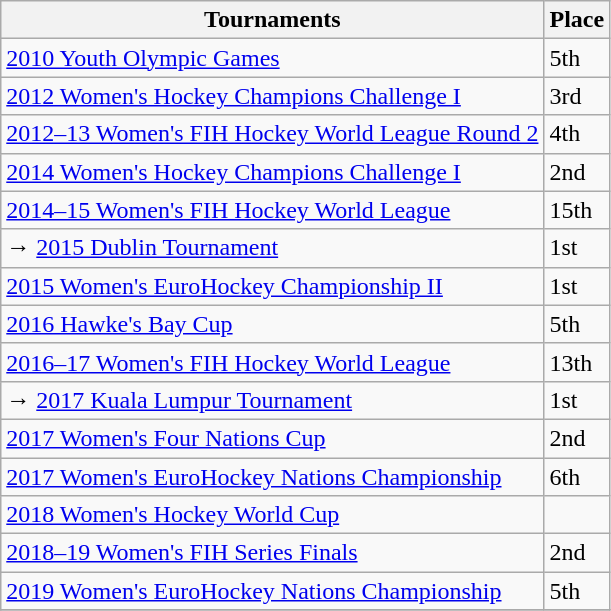<table class="wikitable collapsible">
<tr>
<th>Tournaments</th>
<th>Place</th>
</tr>
<tr>
<td><a href='#'>2010 Youth Olympic Games</a></td>
<td>5th</td>
</tr>
<tr>
<td><a href='#'>2012 Women's Hockey Champions Challenge I</a></td>
<td>3rd</td>
</tr>
<tr>
<td><a href='#'>2012–13 Women's FIH Hockey World League Round 2</a></td>
<td>4th</td>
</tr>
<tr>
<td><a href='#'>2014 Women's Hockey Champions Challenge I</a></td>
<td>2nd</td>
</tr>
<tr>
<td><a href='#'>2014–15 Women's FIH Hockey World League</a></td>
<td>15th</td>
</tr>
<tr>
<td>→ <a href='#'>2015 Dublin Tournament</a></td>
<td>1st</td>
</tr>
<tr>
<td><a href='#'>2015 Women's EuroHockey Championship II</a></td>
<td>1st</td>
</tr>
<tr>
<td><a href='#'>2016 Hawke's Bay Cup</a></td>
<td>5th</td>
</tr>
<tr>
<td><a href='#'>2016–17 Women's FIH Hockey World League</a></td>
<td>13th</td>
</tr>
<tr>
<td>→ <a href='#'>2017 Kuala Lumpur Tournament</a></td>
<td>1st</td>
</tr>
<tr>
<td><a href='#'>2017 Women's Four Nations Cup</a></td>
<td>2nd</td>
</tr>
<tr>
<td><a href='#'>2017 Women's EuroHockey Nations Championship</a></td>
<td>6th</td>
</tr>
<tr>
<td><a href='#'>2018 Women's Hockey World Cup</a></td>
<td></td>
</tr>
<tr>
<td><a href='#'>2018–19 Women's FIH Series Finals</a></td>
<td>2nd</td>
</tr>
<tr>
<td><a href='#'>2019 Women's EuroHockey Nations Championship</a></td>
<td>5th</td>
</tr>
<tr>
</tr>
</table>
